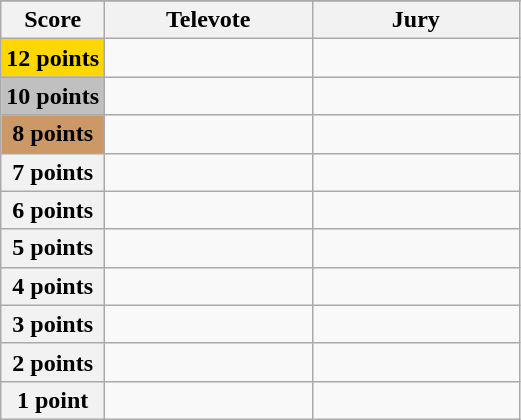<table class="wikitable">
<tr>
</tr>
<tr>
<th scope="col" width="20%">Score</th>
<th scope="col" width="40%">Televote</th>
<th scope="col" width="40%">Jury</th>
</tr>
<tr>
<th scope="row" style="background:gold">12 points</th>
<td></td>
<td></td>
</tr>
<tr>
<th scope="row" style="background:silver">10 points</th>
<td></td>
<td></td>
</tr>
<tr>
<th scope="row" style="background:#CC9966">8 points</th>
<td></td>
<td></td>
</tr>
<tr>
<th scope="row">7 points</th>
<td></td>
<td></td>
</tr>
<tr>
<th scope="row">6 points</th>
<td></td>
<td></td>
</tr>
<tr>
<th scope="row">5 points</th>
<td></td>
<td></td>
</tr>
<tr>
<th scope="row">4 points</th>
<td></td>
<td></td>
</tr>
<tr>
<th scope="row">3 points</th>
<td></td>
<td></td>
</tr>
<tr>
<th scope="row">2 points</th>
<td></td>
<td></td>
</tr>
<tr>
<th scope="row">1 point</th>
<td></td>
<td></td>
</tr>
</table>
